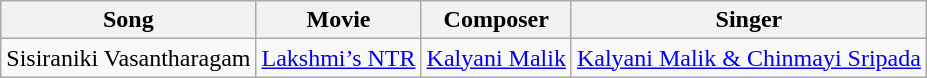<table class="wikitable">
<tr>
<th>Song</th>
<th>Movie</th>
<th>Composer</th>
<th>Singer</th>
</tr>
<tr>
<td>Sisiraniki Vasantharagam</td>
<td><a href='#'>Lakshmi’s NTR</a></td>
<td><a href='#'>Kalyani Malik</a></td>
<td><a href='#'>Kalyani Malik & Chinmayi Sripada</a></td>
</tr>
</table>
